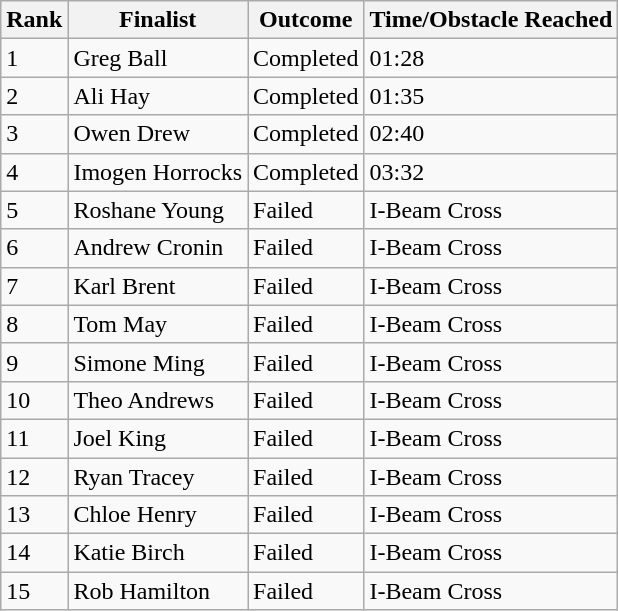<table class="wikitable">
<tr>
<th>Rank</th>
<th>Finalist</th>
<th>Outcome</th>
<th>Time/Obstacle Reached</th>
</tr>
<tr>
<td>1</td>
<td>Greg Ball</td>
<td>Completed</td>
<td>01:28</td>
</tr>
<tr>
<td>2</td>
<td>Ali Hay</td>
<td>Completed</td>
<td>01:35</td>
</tr>
<tr>
<td>3</td>
<td>Owen Drew</td>
<td>Completed</td>
<td>02:40</td>
</tr>
<tr>
<td>4</td>
<td>Imogen Horrocks</td>
<td>Completed</td>
<td>03:32</td>
</tr>
<tr>
<td>5</td>
<td>Roshane Young</td>
<td>Failed</td>
<td>I-Beam Cross</td>
</tr>
<tr>
<td>6</td>
<td>Andrew Cronin</td>
<td>Failed</td>
<td>I-Beam Cross</td>
</tr>
<tr>
<td>7</td>
<td>Karl Brent</td>
<td>Failed</td>
<td>I-Beam Cross</td>
</tr>
<tr>
<td>8</td>
<td>Tom May</td>
<td>Failed</td>
<td>I-Beam Cross</td>
</tr>
<tr>
<td>9</td>
<td>Simone Ming</td>
<td>Failed</td>
<td>I-Beam Cross</td>
</tr>
<tr>
<td>10</td>
<td>Theo Andrews</td>
<td>Failed</td>
<td>I-Beam Cross</td>
</tr>
<tr>
<td>11</td>
<td>Joel King</td>
<td>Failed</td>
<td>I-Beam Cross</td>
</tr>
<tr>
<td>12</td>
<td>Ryan Tracey</td>
<td>Failed</td>
<td>I-Beam Cross</td>
</tr>
<tr>
<td>13</td>
<td>Chloe Henry</td>
<td>Failed</td>
<td>I-Beam Cross</td>
</tr>
<tr>
<td>14</td>
<td>Katie Birch</td>
<td>Failed</td>
<td>I-Beam Cross</td>
</tr>
<tr>
<td>15</td>
<td>Rob Hamilton</td>
<td>Failed</td>
<td>I-Beam Cross</td>
</tr>
</table>
